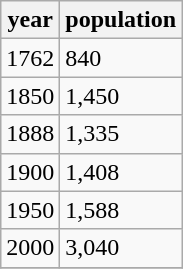<table class="wikitable">
<tr>
<th>year</th>
<th>population</th>
</tr>
<tr>
<td>1762</td>
<td>840</td>
</tr>
<tr>
<td>1850</td>
<td>1,450</td>
</tr>
<tr>
<td>1888</td>
<td>1,335</td>
</tr>
<tr>
<td>1900</td>
<td>1,408</td>
</tr>
<tr>
<td>1950</td>
<td>1,588</td>
</tr>
<tr>
<td>2000</td>
<td>3,040</td>
</tr>
<tr>
</tr>
</table>
